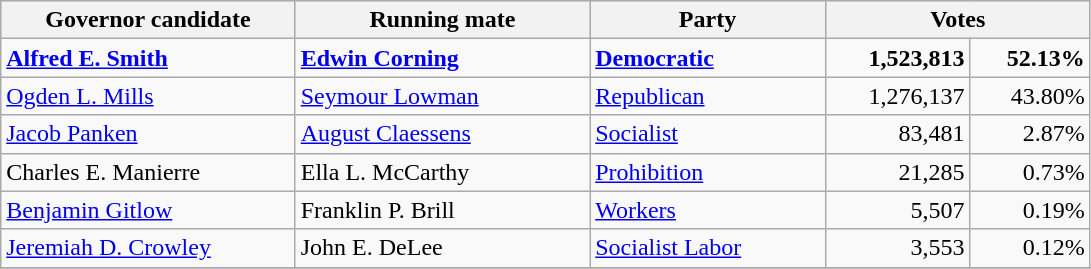<table class=wikitable>
<tr bgcolor=lightgrey>
<th width="20%">Governor candidate</th>
<th width="20%">Running mate</th>
<th width="16%">Party</th>
<th width="18%" colspan="2">Votes</th>
</tr>
<tr>
<td><strong><a href='#'>Alfred E. Smith</a></strong></td>
<td><strong><a href='#'>Edwin Corning</a></strong></td>
<td><strong><a href='#'>Democratic</a></strong></td>
<td align="right"><strong>1,523,813</strong></td>
<td align="right"><strong>52.13%</strong></td>
</tr>
<tr>
<td><a href='#'>Ogden L. Mills</a></td>
<td><a href='#'>Seymour Lowman</a></td>
<td><a href='#'>Republican</a></td>
<td align="right">1,276,137</td>
<td align="right">43.80%</td>
</tr>
<tr>
<td><a href='#'>Jacob Panken</a></td>
<td><a href='#'>August Claessens</a></td>
<td><a href='#'>Socialist</a></td>
<td align="right">83,481</td>
<td align="right">2.87%</td>
</tr>
<tr>
<td>Charles E. Manierre</td>
<td>Ella L. McCarthy</td>
<td><a href='#'>Prohibition</a></td>
<td align="right">21,285</td>
<td align="right">0.73%</td>
</tr>
<tr>
<td><a href='#'>Benjamin Gitlow</a></td>
<td>Franklin P. Brill</td>
<td><a href='#'>Workers</a></td>
<td align="right">5,507</td>
<td align="right">0.19%</td>
</tr>
<tr>
<td><a href='#'>Jeremiah D. Crowley</a></td>
<td>John E. DeLee</td>
<td><a href='#'>Socialist Labor</a></td>
<td align="right">3,553</td>
<td align="right">0.12%</td>
</tr>
<tr>
</tr>
</table>
